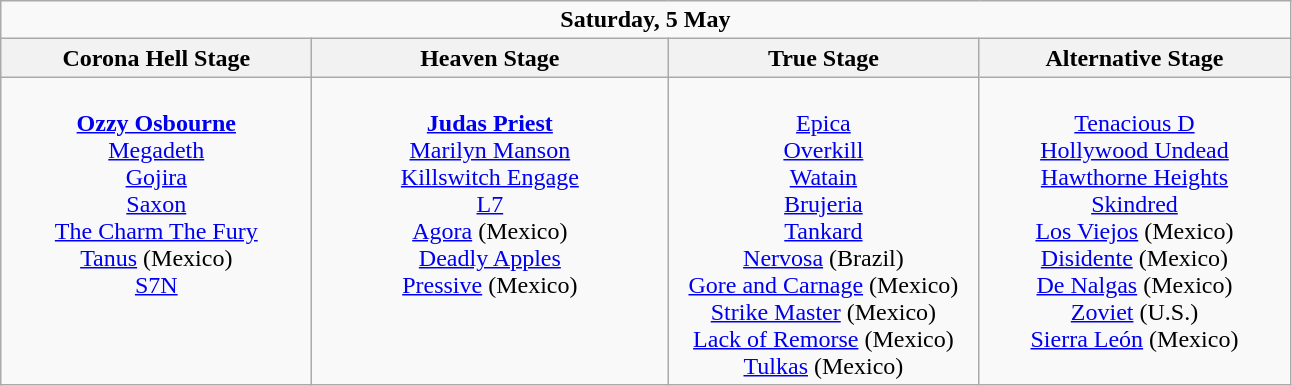<table class="wikitable">
<tr>
<td colspan="4" style="text-align:center;"><strong>Saturday, 5 May</strong></td>
</tr>
<tr>
<th>Corona Hell Stage</th>
<th>Heaven Stage</th>
<th>True Stage</th>
<th>Alternative Stage</th>
</tr>
<tr>
<td style="text-align:center; vertical-align:top; width:200px;"><br><strong><a href='#'>Ozzy Osbourne</a></strong><br>
<a href='#'>Megadeth</a><br>
<a href='#'>Gojira</a><br>
<a href='#'>Saxon</a><br>
<a href='#'>The Charm The Fury</a><br>
<a href='#'>Tanus</a> (Mexico)<br>
<a href='#'>S7N</a><br></td>
<td style="text-align:center; vertical-align:top; width:230px;"><br><strong><a href='#'>Judas Priest</a></strong><br>
<a href='#'>Marilyn Manson</a><br>
<a href='#'>Killswitch Engage</a><br>
<a href='#'>L7</a><br>
<a href='#'>Agora</a> (Mexico)<br>
<a href='#'>Deadly Apples</a><br>
<a href='#'>Pressive</a> (Mexico)<br></td>
<td style="text-align:center; vertical-align:top; width:200px;"><br><a href='#'>Epica</a><br>
<a href='#'>Overkill</a><br>
<a href='#'>Watain</a><br>
<a href='#'>Brujeria</a><br>
<a href='#'>Tankard</a><br>
<a href='#'>Nervosa</a> (Brazil)<br>
<a href='#'>Gore and Carnage</a> (Mexico)<br>
<a href='#'>Strike Master</a> (Mexico)<br>
<a href='#'>Lack of Remorse</a> (Mexico)<br>
<a href='#'>Tulkas</a> (Mexico)<br></td>
<td style="text-align:center; vertical-align:top; width:200px;"><br><a href='#'>Tenacious D</a><br>
<a href='#'>Hollywood Undead</a><br>
<a href='#'>Hawthorne Heights</a><br>
<a href='#'>Skindred</a><br>
<a href='#'>Los Viejos</a> (Mexico)<br>
<a href='#'>Disidente</a> (Mexico)<br>
<a href='#'>De Nalgas</a> (Mexico)<br>
<a href='#'>Zoviet</a> (U.S.)<br>
<a href='#'>Sierra León</a> (Mexico)<br></td>
</tr>
</table>
